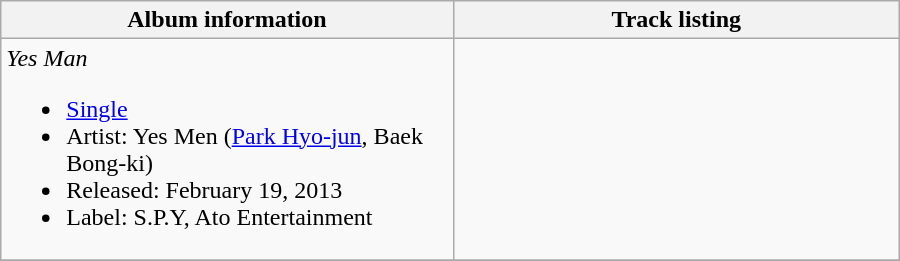<table class="wikitable" style="width:600px">
<tr>
<th>Album information</th>
<th align="center" width="290px">Track listing</th>
</tr>
<tr>
<td><em>Yes Man</em><br><ul><li><a href='#'>Single</a></li><li>Artist: Yes Men (<a href='#'>Park Hyo-jun</a>, Baek Bong-ki)</li><li>Released: February 19, 2013</li><li>Label: S.P.Y, Ato Entertainment</li></ul></td>
<td style="font-size: 85%;"></td>
</tr>
<tr>
</tr>
</table>
